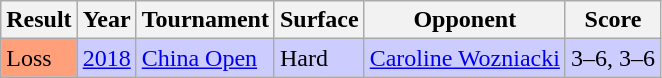<table class="sortable wikitable">
<tr>
<th>Result</th>
<th>Year</th>
<th>Tournament</th>
<th>Surface</th>
<th>Opponent</th>
<th class="unsortable">Score</th>
</tr>
<tr bgcolor="CCCCFF">
<td style="background:#ffa07a;">Loss</td>
<td><a href='#'>2018</a></td>
<td><a href='#'>China Open</a></td>
<td>Hard</td>
<td> <a href='#'>Caroline Wozniacki</a></td>
<td>3–6, 3–6</td>
</tr>
</table>
